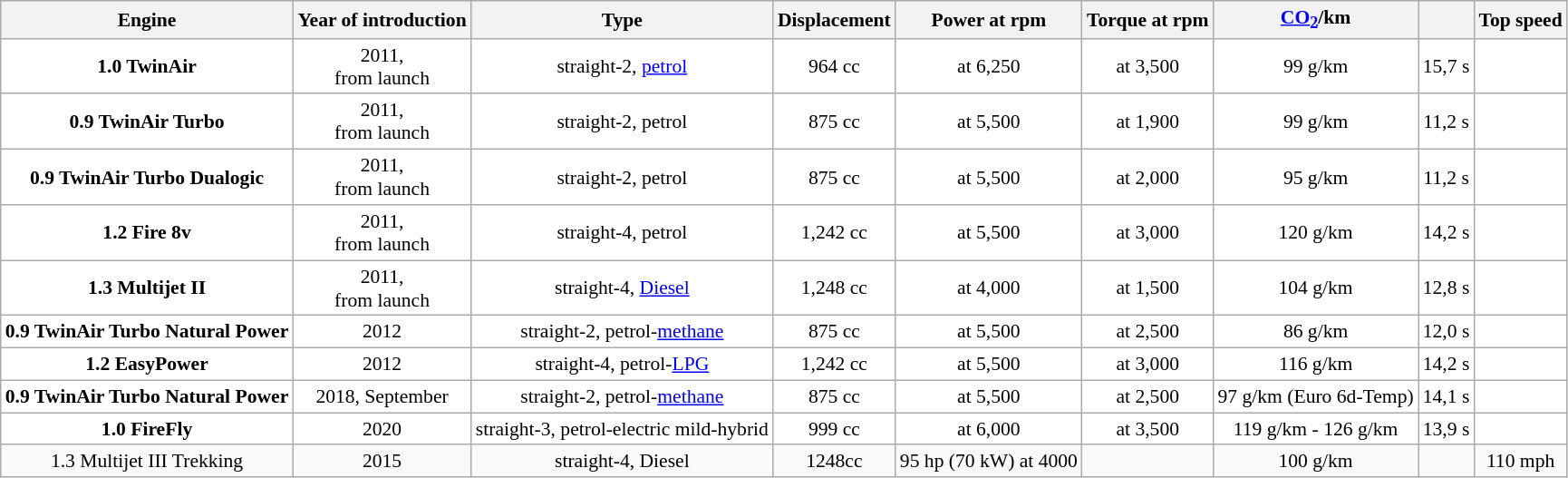<table class="wikitable sortable" style="text-align:center; font-size:90%;">
<tr>
<th>Engine</th>
<th>Year of introduction</th>
<th>Type</th>
<th>Displacement</th>
<th>Power at rpm</th>
<th>Torque at rpm</th>
<th><a href='#'>CO<sub>2</sub></a>/km</th>
<th></th>
<th>Top speed</th>
</tr>
<tr style="background:#fff;">
<td><strong>1.0 TwinAir</strong></td>
<td>2011,<br>from launch</td>
<td>straight-2, <a href='#'>petrol</a></td>
<td>964 cc</td>
<td> at 6,250</td>
<td> at 3,500</td>
<td>99 g/km</td>
<td>15,7 s</td>
<td></td>
</tr>
<tr style="background:#fff;">
<td><strong>0.9 TwinAir Turbo</strong></td>
<td>2011,<br>from launch</td>
<td>straight-2, petrol</td>
<td>875 cc</td>
<td> at 5,500</td>
<td> at 1,900</td>
<td>99 g/km</td>
<td>11,2 s</td>
<td></td>
</tr>
<tr style="background:#fff;">
<td><strong>0.9 TwinAir Turbo Dualogic</strong></td>
<td>2011,<br>from launch</td>
<td>straight-2, petrol</td>
<td>875 cc</td>
<td> at 5,500</td>
<td> at 2,000</td>
<td>95 g/km</td>
<td>11,2 s</td>
<td></td>
</tr>
<tr style="background:#fff;">
<td><strong>1.2 Fire 8v</strong></td>
<td>2011,<br>from launch</td>
<td>straight-4, petrol</td>
<td>1,242 cc</td>
<td> at 5,500</td>
<td> at 3,000</td>
<td>120 g/km</td>
<td>14,2 s</td>
<td></td>
</tr>
<tr style="background:#fff;">
<td><strong>1.3 Multijet II</strong></td>
<td>2011,<br>from launch</td>
<td>straight-4, <a href='#'>Diesel</a></td>
<td>1,248 cc</td>
<td> at 4,000</td>
<td> at 1,500</td>
<td>104 g/km</td>
<td>12,8 s</td>
<td></td>
</tr>
<tr style="background:#fff;">
<td><strong>0.9 TwinAir Turbo Natural Power</strong></td>
<td>2012</td>
<td>straight-2, petrol-<a href='#'>methane</a></td>
<td>875 cc</td>
<td> at 5,500</td>
<td> at 2,500</td>
<td>86 g/km</td>
<td>12,0 s</td>
<td></td>
</tr>
<tr style="background:#fff;">
<td><strong>1.2 EasyPower</strong></td>
<td>2012</td>
<td>straight-4, petrol-<a href='#'>LPG</a></td>
<td>1,242 cc</td>
<td> at 5,500</td>
<td> at 3,000</td>
<td>116 g/km</td>
<td>14,2 s</td>
<td></td>
</tr>
<tr style="background:#fff;">
<td><strong>0.9 TwinAir Turbo Natural Power</strong></td>
<td>2018, September</td>
<td>straight-2, petrol-<a href='#'>methane</a></td>
<td>875 cc</td>
<td> at 5,500</td>
<td> at 2,500</td>
<td>97 g/km (Euro 6d-Temp)</td>
<td>14,1 s</td>
<td></td>
</tr>
<tr style="background:#fff;">
<td><strong>1.0 FireFly</strong></td>
<td>2020</td>
<td>straight-3, petrol-electric mild-hybrid</td>
<td>999 cc</td>
<td> at 6,000</td>
<td> at 3,500</td>
<td>119 g/km - 126 g/km</td>
<td>13,9 s</td>
<td></td>
</tr>
<tr>
<td>1.3 Multijet III Trekking</td>
<td>2015</td>
<td>straight-4, Diesel</td>
<td>1248cc</td>
<td>95 hp (70 kW) at 4000</td>
<td></td>
<td>100 g/km</td>
<td></td>
<td>110 mph</td>
</tr>
</table>
